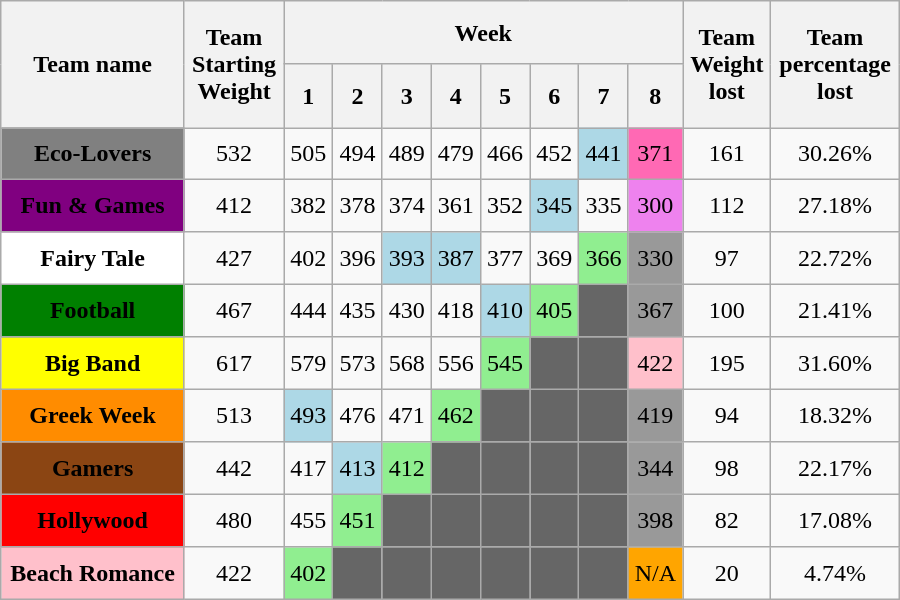<table class="wikitable"  style="margin=auto; text-align: center; width: 600px; height: 400px;">
<tr>
<th rowspan="2">Team name</th>
<th rowspan="2">Team<br>Starting<br>Weight</th>
<th colspan="8">Week</th>
<th rowspan="2">Team<br>Weight<br> lost</th>
<th rowspan="2">Team<br> percentage<br> lost</th>
</tr>
<tr>
<th>1</th>
<th>2</th>
<th>3</th>
<th>4</th>
<th>5</th>
<th>6</th>
<th>7</th>
<th>8</th>
</tr>
<tr>
<td style="background:gray;"><span><strong>Eco-Lovers</strong></span></td>
<td>532</td>
<td>505</td>
<td>494</td>
<td>489</td>
<td>479</td>
<td>466</td>
<td>452</td>
<td style="background:lightblue;">441</td>
<td style="background:hotpink;">371</td>
<td>161</td>
<td>30.26%</td>
</tr>
<tr>
<td style="background:purple;"><span><strong>Fun & Games</strong></span></td>
<td>412</td>
<td>382</td>
<td>378</td>
<td>374</td>
<td>361</td>
<td>352</td>
<td style="background:lightblue;">345</td>
<td>335</td>
<td style="background:violet;">300</td>
<td>112</td>
<td>27.18%</td>
</tr>
<tr>
<td style="background:white;"><strong>Fairy Tale</strong></td>
<td>427</td>
<td>402</td>
<td>396</td>
<td style="background:lightblue;">393</td>
<td style="background:lightblue;">387</td>
<td>377</td>
<td>369</td>
<td style="background:lightgreen;">366</td>
<td style="background:#999999;">330</td>
<td>97</td>
<td>22.72%</td>
</tr>
<tr>
<td style="background:green;"><span><strong>Football</strong></span></td>
<td>467</td>
<td>444</td>
<td>435</td>
<td>430</td>
<td>418</td>
<td style="background:lightblue;">410</td>
<td style="background:lightgreen;">405</td>
<td style="background:#666666;"></td>
<td style="background:#999999;">367</td>
<td>100</td>
<td>21.41%</td>
</tr>
<tr>
<td style="background:yellow;"><strong>Big Band</strong></td>
<td>617</td>
<td>579</td>
<td>573</td>
<td>568</td>
<td>556</td>
<td style="background:lightgreen;">545</td>
<td style="background:#666666;"></td>
<td style="background:#666666;"></td>
<td style="background:pink;">422</td>
<td>195</td>
<td>31.60%</td>
</tr>
<tr>
<td style="background:darkorange;"><strong>Greek Week</strong></td>
<td>513</td>
<td style="background:lightblue;">493</td>
<td>476</td>
<td>471</td>
<td style="background:lightgreen;">462</td>
<td style="background:#666666;"></td>
<td style="background:#666666;"></td>
<td style="background:#666666;"></td>
<td style="background:#999999;">419</td>
<td>94</td>
<td>18.32%</td>
</tr>
<tr>
<td style="background:saddlebrown;"><span><strong>Gamers</strong></span></td>
<td>442</td>
<td>417</td>
<td style="background:lightblue;">413</td>
<td style="background:lightgreen;">412</td>
<td style="background:#666666;"></td>
<td style="background:#666666;"></td>
<td style="background:#666666;"></td>
<td style="background:#666666;"></td>
<td style="background:#999999;">344</td>
<td>98</td>
<td>22.17%</td>
</tr>
<tr>
<td style="background:red;"><span><strong>Hollywood</strong></span></td>
<td>480</td>
<td>455</td>
<td style="background:lightgreen;">451</td>
<td style="background:#666666;"></td>
<td style="background:#666666;"></td>
<td style="background:#666666;"></td>
<td style="background:#666666;"></td>
<td style="background:#666666;"></td>
<td style="background:#999999;">398</td>
<td>82</td>
<td>17.08%</td>
</tr>
<tr>
<td style="background:pink;"><strong>Beach Romance</strong></td>
<td>422</td>
<td style="background:lightgreen;">402</td>
<td style="background:#666666;"></td>
<td style="background:#666666;"></td>
<td style="background:#666666;"></td>
<td style="background:#666666;"></td>
<td style="background:#666666;"></td>
<td style="background:#666666;"></td>
<td style="background:orange">N/A</td>
<td>20</td>
<td>4.74%</td>
</tr>
</table>
